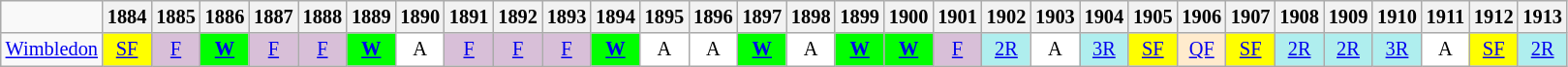<table class=wikitable style=text-align:center;font-size:85%>
<tr>
<td></td>
<th>1884</th>
<th>1885</th>
<th>1886</th>
<th>1887</th>
<th>1888</th>
<th>1889</th>
<th>1890</th>
<th>1891</th>
<th>1892</th>
<th>1893</th>
<th>1894</th>
<th>1895</th>
<th>1896</th>
<th>1897</th>
<th>1898</th>
<th>1899</th>
<th>1900</th>
<th>1901</th>
<th>1902</th>
<th>1903</th>
<th>1904</th>
<th>1905</th>
<th>1906</th>
<th>1907</th>
<th>1908</th>
<th>1909</th>
<th>1910</th>
<th>1911</th>
<th>1912</th>
<th>1913</th>
</tr>
<tr>
<td align=left><a href='#'>Wimbledon</a></td>
<td bgcolor=yellow><a href='#'>SF</a></td>
<td style="background:thistle;"><a href='#'>F</a></td>
<td bgcolor=lime><a href='#'><strong>W</strong></a></td>
<td style="background:thistle;"><a href='#'>F</a></td>
<td style="background:thistle;"><a href='#'>F</a></td>
<td bgcolor=lime><a href='#'><strong>W</strong></a></td>
<td bgcolor=white>A</td>
<td style="background:thistle;"><a href='#'>F</a></td>
<td style="background:thistle;"><a href='#'>F</a></td>
<td style="background:thistle;"><a href='#'>F</a></td>
<td bgcolor=lime><a href='#'><strong>W</strong></a></td>
<td bgcolor=white>A</td>
<td bgcolor=white>A</td>
<td bgcolor=lime><a href='#'><strong>W</strong></a></td>
<td bgcolor=white>A</td>
<td bgcolor=lime><a href='#'><strong>W</strong></a></td>
<td bgcolor=lime><a href='#'><strong>W</strong></a></td>
<td style="background:thistle;"><a href='#'>F</a></td>
<td bgcolor=afeeee><a href='#'>2R</a></td>
<td bgcolor=white>A</td>
<td bgcolor=#afeeee><a href='#'>3R</a></td>
<td bgcolor=yellow><a href='#'>SF</a></td>
<td bgcolor=ffebcd><a href='#'>QF</a></td>
<td bgcolor=yellow><a href='#'>SF</a></td>
<td bgcolor=afeeee><a href='#'>2R</a></td>
<td bgcolor=afeeee><a href='#'>2R</a></td>
<td bgcolor=#afeeee><a href='#'>3R</a></td>
<td bgcolor=white>A</td>
<td bgcolor=yellow><a href='#'>SF</a></td>
<td bgcolor=afeeee><a href='#'>2R</a></td>
</tr>
</table>
